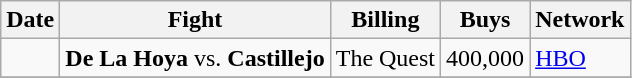<table class="wikitable">
<tr>
<th>Date</th>
<th>Fight</th>
<th>Billing</th>
<th>Buys</th>
<th>Network</th>
</tr>
<tr>
<td></td>
<td><strong>De La Hoya</strong> vs. <strong>Castillejo</strong></td>
<td>The Quest</td>
<td>400,000</td>
<td><a href='#'>HBO</a></td>
</tr>
<tr>
</tr>
</table>
